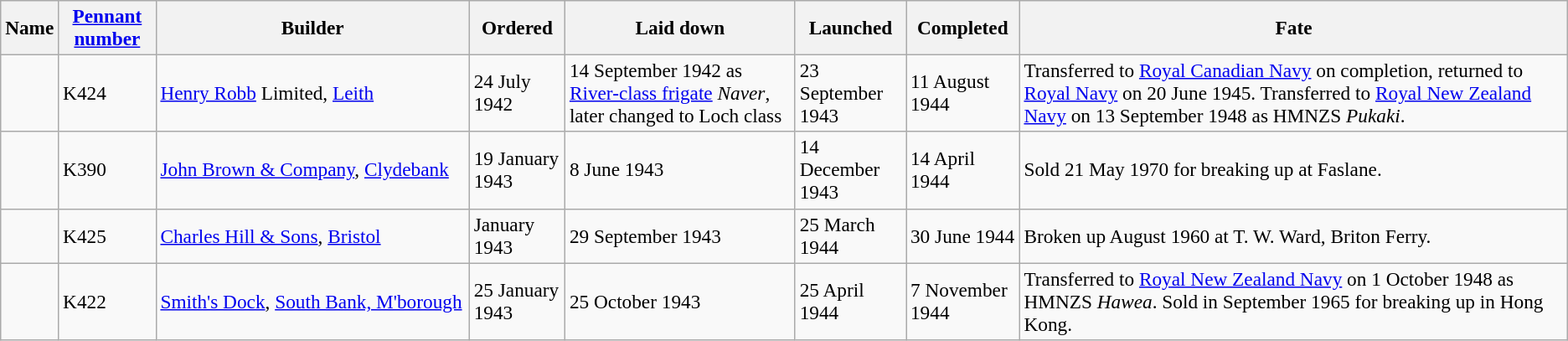<table class="wikitable sortable" style="font-size:97%;">
<tr>
<th>Name</th>
<th><a href='#'>Pennant number</a></th>
<th width="20%">Builder</th>
<th>Ordered</th>
<th>Laid down</th>
<th>Launched</th>
<th>Completed</th>
<th width="35%">Fate</th>
</tr>
<tr>
<td></td>
<td>K424</td>
<td><a href='#'>Henry Robb</a> Limited, <a href='#'>Leith</a></td>
<td>24 July 1942</td>
<td>14 September 1942 as <a href='#'>River-class frigate</a> <em>Naver</em>, later changed to Loch class</td>
<td>23 September 1943</td>
<td>11 August 1944</td>
<td>Transferred to <a href='#'>Royal Canadian Navy</a> on completion, returned to <a href='#'>Royal Navy</a> on 20 June 1945. Transferred to <a href='#'>Royal New Zealand Navy</a> on 13 September 1948 as HMNZS <em>Pukaki</em>.</td>
</tr>
<tr>
<td></td>
<td>K390</td>
<td><a href='#'>John Brown & Company</a>, <a href='#'>Clydebank</a></td>
<td>19 January 1943</td>
<td>8 June 1943</td>
<td>14 December 1943</td>
<td>14 April 1944</td>
<td>Sold 21 May 1970 for breaking up at Faslane.</td>
</tr>
<tr>
<td></td>
<td>K425</td>
<td><a href='#'>Charles Hill & Sons</a>, <a href='#'>Bristol</a></td>
<td>January 1943</td>
<td>29 September 1943</td>
<td>25 March 1944</td>
<td>30 June 1944</td>
<td>Broken up August 1960 at T. W. Ward, Briton Ferry.</td>
</tr>
<tr>
<td></td>
<td>K422</td>
<td><a href='#'>Smith's Dock</a>, <a href='#'>South Bank, M'borough</a></td>
<td>25 January 1943</td>
<td>25 October 1943</td>
<td>25 April 1944</td>
<td>7 November 1944</td>
<td>Transferred to <a href='#'>Royal New Zealand Navy</a> on 1 October 1948 as HMNZS <em>Hawea</em>. Sold in September 1965 for breaking up in Hong Kong.</td>
</tr>
</table>
